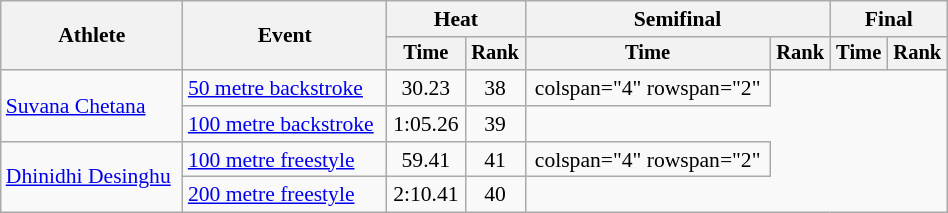<table class="wikitable" style="text-align:center; font-size:90%; width:50%;">
<tr>
<th rowspan="2">Athlete</th>
<th rowspan="2">Event</th>
<th colspan="2">Heat</th>
<th colspan="2">Semifinal</th>
<th colspan="2">Final</th>
</tr>
<tr style="font-size:95%">
<th>Time</th>
<th>Rank</th>
<th>Time</th>
<th>Rank</th>
<th>Time</th>
<th>Rank</th>
</tr>
<tr align=center>
<td align=left rowspan="2"><a href='#'>Suvana Chetana</a></td>
<td align=left><a href='#'>50 metre backstroke</a></td>
<td>30.23</td>
<td>38</td>
<td>colspan="4" rowspan="2" </td>
</tr>
<tr align=center>
<td align=left><a href='#'>100 metre backstroke</a></td>
<td>1:05.26</td>
<td>39</td>
</tr>
<tr align=center>
<td align=left rowspan="2"><a href='#'>Dhinidhi Desinghu</a></td>
<td align=left><a href='#'>100 metre freestyle</a></td>
<td>59.41</td>
<td>41</td>
<td>colspan="4" rowspan="2" </td>
</tr>
<tr align=center>
<td align=left><a href='#'>200 metre freestyle</a></td>
<td>2:10.41</td>
<td>40</td>
</tr>
</table>
